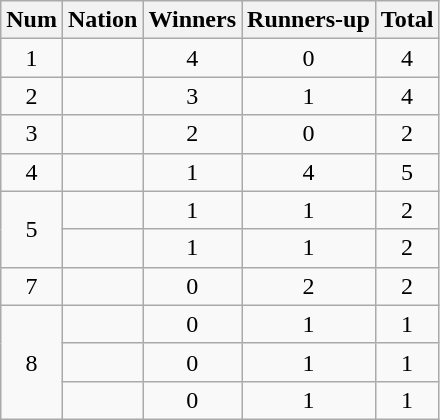<table class="wikitable sortable">
<tr>
<th>Num</th>
<th>Nation</th>
<th>Winners</th>
<th>Runners-up</th>
<th>Total</th>
</tr>
<tr>
<td align=center>1</td>
<td></td>
<td align=center>4</td>
<td align=center>0</td>
<td align=center>4</td>
</tr>
<tr>
<td align=center>2</td>
<td></td>
<td align=center>3</td>
<td align=center>1</td>
<td align=center>4</td>
</tr>
<tr>
<td align=center>3</td>
<td></td>
<td align=center>2</td>
<td align=center>0</td>
<td align=center>2</td>
</tr>
<tr>
<td align=center>4</td>
<td></td>
<td align=center>1</td>
<td align=center>4</td>
<td align=center>5</td>
</tr>
<tr>
<td align=center rowspan=2>5</td>
<td></td>
<td align=center>1</td>
<td align=center>1</td>
<td align=center>2</td>
</tr>
<tr>
<td></td>
<td align=center>1</td>
<td align=center>1</td>
<td align=center>2</td>
</tr>
<tr>
<td align=center>7</td>
<td></td>
<td align=center>0</td>
<td align=center>2</td>
<td align=center>2</td>
</tr>
<tr>
<td align=center rowspan=3>8</td>
<td></td>
<td align=center>0</td>
<td align=center>1</td>
<td align=center>1</td>
</tr>
<tr>
<td></td>
<td align=center>0</td>
<td align=center>1</td>
<td align=center>1</td>
</tr>
<tr>
<td></td>
<td align=center>0</td>
<td align=center>1</td>
<td align=center>1</td>
</tr>
</table>
